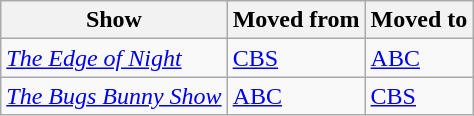<table class="wikitable">
<tr>
<th>Show</th>
<th>Moved from</th>
<th>Moved to</th>
</tr>
<tr>
<td><em><a href='#'>The Edge of Night</a></em></td>
<td><a href='#'>CBS</a></td>
<td><a href='#'>ABC</a></td>
</tr>
<tr>
<td><em><a href='#'>The Bugs Bunny Show</a></em></td>
<td><a href='#'>ABC</a></td>
<td><a href='#'>CBS</a></td>
</tr>
</table>
